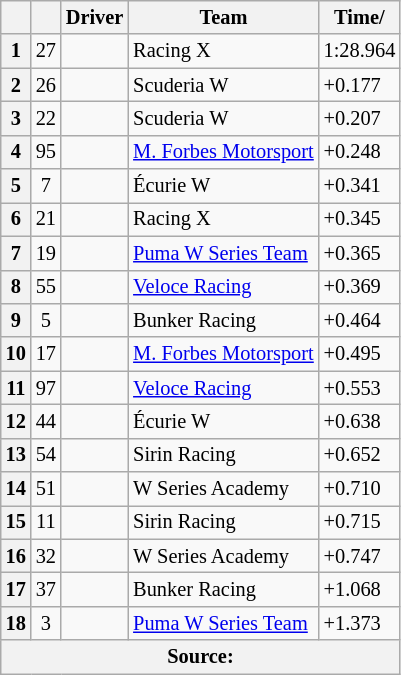<table class="wikitable" style="font-size:85%">
<tr>
<th scope="col"></th>
<th scope="col"></th>
<th scope="col">Driver</th>
<th scope="col">Team</th>
<th scope="col">Time/</th>
</tr>
<tr>
<th scope="row">1</th>
<td align="center">27</td>
<td></td>
<td>Racing X</td>
<td>1:28.964</td>
</tr>
<tr>
<th scope="row">2</th>
<td align="center">26</td>
<td></td>
<td>Scuderia W</td>
<td>+0.177</td>
</tr>
<tr>
<th scope="row">3</th>
<td align="center">22</td>
<td></td>
<td>Scuderia W</td>
<td>+0.207</td>
</tr>
<tr>
<th scope="row">4</th>
<td align="center">95</td>
<td></td>
<td><a href='#'>M. Forbes Motorsport</a></td>
<td>+0.248</td>
</tr>
<tr>
<th scope="row">5</th>
<td align="center">7</td>
<td></td>
<td>Écurie W</td>
<td>+0.341</td>
</tr>
<tr>
<th scope="row">6</th>
<td align="center">21</td>
<td></td>
<td>Racing X</td>
<td>+0.345</td>
</tr>
<tr>
<th scope="row">7</th>
<td align="center">19</td>
<td></td>
<td><a href='#'>Puma W Series Team</a></td>
<td>+0.365</td>
</tr>
<tr>
<th scope="row">8</th>
<td align="center">55</td>
<td></td>
<td><a href='#'>Veloce Racing</a></td>
<td>+0.369</td>
</tr>
<tr>
<th scope="row">9</th>
<td align="center">5</td>
<td></td>
<td>Bunker Racing</td>
<td>+0.464</td>
</tr>
<tr>
<th scope="row">10</th>
<td align="center">17</td>
<td></td>
<td><a href='#'>M. Forbes Motorsport</a></td>
<td>+0.495</td>
</tr>
<tr>
<th scope="row">11</th>
<td align="center">97</td>
<td></td>
<td><a href='#'>Veloce Racing</a></td>
<td>+0.553</td>
</tr>
<tr>
<th scope="row">12</th>
<td align="center">44</td>
<td></td>
<td>Écurie W</td>
<td>+0.638</td>
</tr>
<tr>
<th scope="row">13</th>
<td align="center">54</td>
<td></td>
<td>Sirin Racing</td>
<td>+0.652</td>
</tr>
<tr>
<th scope="row">14</th>
<td align="center">51</td>
<td></td>
<td>W Series Academy</td>
<td>+0.710</td>
</tr>
<tr>
<th scope="row">15</th>
<td align="center">11</td>
<td></td>
<td>Sirin Racing</td>
<td>+0.715</td>
</tr>
<tr>
<th scope="row">16</th>
<td align="center">32</td>
<td></td>
<td>W Series Academy</td>
<td>+0.747</td>
</tr>
<tr>
<th scope="row">17</th>
<td align="center">37</td>
<td></td>
<td>Bunker Racing</td>
<td>+1.068</td>
</tr>
<tr>
<th scope="row">18</th>
<td align="center">3</td>
<td></td>
<td><a href='#'>Puma W Series Team</a></td>
<td>+1.373</td>
</tr>
<tr>
<th colspan=5>Source:</th>
</tr>
</table>
